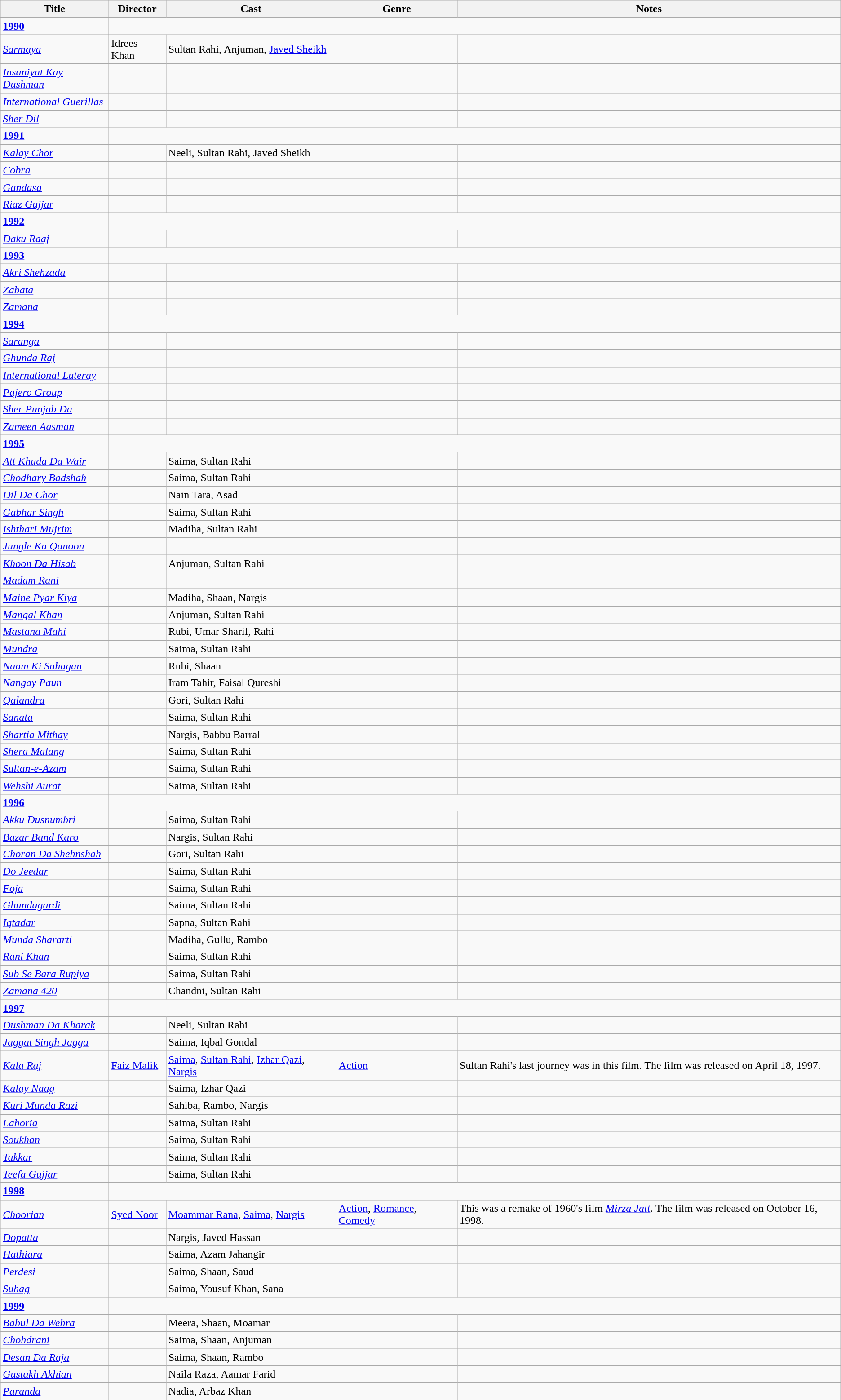<table class="wikitable">
<tr>
<th>Title</th>
<th>Director</th>
<th>Cast</th>
<th>Genre</th>
<th>Notes</th>
</tr>
<tr>
<td><strong><a href='#'>1990</a></strong></td>
</tr>
<tr>
<td><em><a href='#'>Sarmaya</a></em></td>
<td>Idrees Khan</td>
<td>Sultan Rahi, Anjuman, <a href='#'>Javed Sheikh</a></td>
<td></td>
<td></td>
</tr>
<tr>
<td><em><a href='#'>Insaniyat Kay Dushman</a></em></td>
<td></td>
<td></td>
<td></td>
<td></td>
</tr>
<tr>
<td><em><a href='#'>International Guerillas</a></em></td>
<td></td>
<td></td>
<td></td>
<td></td>
</tr>
<tr>
<td><em><a href='#'>Sher Dil</a></em></td>
<td></td>
<td></td>
<td></td>
<td></td>
</tr>
<tr>
<td><strong><a href='#'>1991</a></strong></td>
</tr>
<tr>
<td><em><a href='#'>Kalay Chor</a></em></td>
<td></td>
<td>Neeli, Sultan Rahi, Javed Sheikh</td>
<td></td>
<td></td>
</tr>
<tr>
<td><em><a href='#'>Cobra</a></em></td>
<td></td>
<td></td>
<td></td>
<td></td>
</tr>
<tr>
<td><em><a href='#'>Gandasa</a></em></td>
<td></td>
<td></td>
<td></td>
<td></td>
</tr>
<tr>
<td><em><a href='#'>Riaz Gujjar</a></em></td>
<td></td>
<td></td>
<td></td>
<td></td>
</tr>
<tr>
<td><strong><a href='#'>1992</a></strong></td>
</tr>
<tr>
<td><em><a href='#'>Daku Raaj</a></em></td>
<td></td>
<td></td>
<td></td>
<td></td>
</tr>
<tr>
<td><strong><a href='#'>1993</a></strong></td>
</tr>
<tr>
<td><em><a href='#'>Akri Shehzada</a></em></td>
<td></td>
<td></td>
<td></td>
<td></td>
</tr>
<tr>
<td><em><a href='#'>Zabata</a></em></td>
<td></td>
<td></td>
<td></td>
<td></td>
</tr>
<tr>
<td><em><a href='#'>Zamana</a></em></td>
<td></td>
<td></td>
<td></td>
<td></td>
</tr>
<tr>
<td><strong><a href='#'>1994</a></strong></td>
</tr>
<tr>
<td><em><a href='#'>Saranga</a></em></td>
<td></td>
<td></td>
<td></td>
<td></td>
</tr>
<tr>
<td><em><a href='#'>Ghunda Raj</a></em></td>
<td></td>
<td></td>
<td></td>
<td></td>
</tr>
<tr>
<td><em><a href='#'>International Luteray</a></em></td>
<td></td>
<td></td>
<td></td>
<td></td>
</tr>
<tr>
<td><em><a href='#'>Pajero Group</a></em></td>
<td></td>
<td></td>
<td></td>
<td></td>
</tr>
<tr>
<td><em><a href='#'>Sher Punjab Da</a></em></td>
<td></td>
<td></td>
<td></td>
<td></td>
</tr>
<tr>
<td><em><a href='#'>Zameen Aasman</a></em></td>
<td></td>
<td></td>
<td></td>
<td></td>
</tr>
<tr>
<td><strong><a href='#'>1995</a></strong></td>
</tr>
<tr>
<td><em><a href='#'>Att Khuda Da Wair</a></em></td>
<td></td>
<td>Saima, Sultan Rahi</td>
<td></td>
<td></td>
</tr>
<tr>
<td><em><a href='#'>Chodhary Badshah</a></em></td>
<td></td>
<td>Saima, Sultan Rahi</td>
<td></td>
<td></td>
</tr>
<tr>
<td><em><a href='#'>Dil Da Chor</a></em></td>
<td></td>
<td>Nain Tara, Asad</td>
<td></td>
<td></td>
</tr>
<tr>
<td><em><a href='#'>Gabhar Singh</a></em></td>
<td></td>
<td>Saima, Sultan Rahi</td>
<td></td>
<td></td>
</tr>
<tr>
<td><em><a href='#'>Ishthari Mujrim</a></em></td>
<td></td>
<td>Madiha, Sultan Rahi</td>
<td></td>
<td></td>
</tr>
<tr>
<td><em><a href='#'>Jungle Ka Qanoon</a></em></td>
<td></td>
<td></td>
<td></td>
<td></td>
</tr>
<tr>
<td><em><a href='#'>Khoon Da Hisab</a></em></td>
<td></td>
<td>Anjuman, Sultan Rahi</td>
<td></td>
<td></td>
</tr>
<tr>
<td><em><a href='#'>Madam Rani</a></em></td>
<td></td>
<td></td>
<td></td>
<td></td>
</tr>
<tr>
<td><em><a href='#'>Maine Pyar Kiya</a></em></td>
<td></td>
<td>Madiha, Shaan, Nargis</td>
<td></td>
<td></td>
</tr>
<tr>
<td><em><a href='#'>Mangal Khan</a></em></td>
<td></td>
<td>Anjuman, Sultan Rahi</td>
<td></td>
<td></td>
</tr>
<tr>
<td><em><a href='#'>Mastana Mahi</a></em></td>
<td></td>
<td>Rubi, Umar Sharif, Rahi</td>
<td></td>
<td></td>
</tr>
<tr>
<td><em><a href='#'>Mundra</a></em></td>
<td></td>
<td>Saima, Sultan Rahi</td>
<td></td>
<td></td>
</tr>
<tr>
<td><em><a href='#'>Naam Ki Suhagan</a></em></td>
<td></td>
<td>Rubi, Shaan</td>
<td></td>
<td></td>
</tr>
<tr>
<td><em><a href='#'>Nangay Paun</a></em></td>
<td></td>
<td>Iram Tahir, Faisal Qureshi</td>
<td></td>
<td></td>
</tr>
<tr>
<td><em><a href='#'>Qalandra</a></em></td>
<td></td>
<td>Gori, Sultan Rahi</td>
<td></td>
<td></td>
</tr>
<tr>
<td><em><a href='#'>Sanata</a></em></td>
<td></td>
<td>Saima, Sultan Rahi</td>
<td></td>
<td></td>
</tr>
<tr>
<td><em><a href='#'>Shartia Mithay</a></em></td>
<td></td>
<td>Nargis, Babbu Barral</td>
<td></td>
<td></td>
</tr>
<tr>
<td><em><a href='#'>Shera Malang</a></em></td>
<td></td>
<td>Saima, Sultan Rahi</td>
<td></td>
<td></td>
</tr>
<tr>
<td><em><a href='#'>Sultan-e-Azam</a></em></td>
<td></td>
<td>Saima, Sultan Rahi</td>
<td></td>
<td></td>
</tr>
<tr>
<td><em><a href='#'>Wehshi Aurat</a></em></td>
<td></td>
<td>Saima, Sultan Rahi</td>
<td></td>
<td></td>
</tr>
<tr>
<td><strong><a href='#'>1996</a></strong></td>
</tr>
<tr>
<td><em><a href='#'>Akku Dusnumbri</a></em></td>
<td></td>
<td>Saima, Sultan Rahi</td>
<td></td>
<td></td>
</tr>
<tr>
<td><em><a href='#'>Bazar Band Karo</a></em></td>
<td></td>
<td>Nargis, Sultan Rahi</td>
<td></td>
<td></td>
</tr>
<tr>
<td><em><a href='#'>Choran Da Shehnshah</a></em></td>
<td></td>
<td>Gori, Sultan Rahi</td>
<td></td>
<td></td>
</tr>
<tr>
<td><em><a href='#'>Do Jeedar</a></em></td>
<td></td>
<td>Saima, Sultan Rahi</td>
<td></td>
<td></td>
</tr>
<tr>
<td><em><a href='#'>Foja</a></em></td>
<td></td>
<td>Saima, Sultan Rahi</td>
<td></td>
<td></td>
</tr>
<tr>
<td><em><a href='#'>Ghundagardi</a></em></td>
<td></td>
<td>Saima, Sultan Rahi</td>
<td></td>
<td></td>
</tr>
<tr>
<td><em><a href='#'>Iqtadar</a></em></td>
<td></td>
<td>Sapna, Sultan Rahi</td>
<td></td>
<td></td>
</tr>
<tr>
<td><em><a href='#'>Munda Shararti</a></em></td>
<td></td>
<td>Madiha, Gullu, Rambo</td>
<td></td>
<td></td>
</tr>
<tr>
<td><em><a href='#'>Rani Khan</a></em></td>
<td></td>
<td>Saima, Sultan Rahi</td>
<td></td>
<td></td>
</tr>
<tr>
<td><em><a href='#'>Sub Se Bara Rupiya</a></em></td>
<td></td>
<td>Saima, Sultan Rahi</td>
<td></td>
<td></td>
</tr>
<tr>
<td><em><a href='#'>Zamana 420</a></em></td>
<td></td>
<td>Chandni, Sultan Rahi</td>
<td></td>
<td></td>
</tr>
<tr>
<td><strong><a href='#'>1997</a></strong></td>
</tr>
<tr>
<td><em><a href='#'>Dushman Da Kharak</a></em></td>
<td></td>
<td>Neeli, Sultan Rahi</td>
<td></td>
<td></td>
</tr>
<tr>
<td><em><a href='#'>Jaggat Singh Jagga</a></em></td>
<td></td>
<td>Saima, Iqbal Gondal</td>
<td></td>
<td></td>
</tr>
<tr>
<td><em><a href='#'>Kala Raj</a></em></td>
<td><a href='#'>Faiz Malik</a></td>
<td><a href='#'>Saima</a>, <a href='#'>Sultan Rahi</a>, <a href='#'>Izhar Qazi</a>, <a href='#'>Nargis</a></td>
<td><a href='#'>Action</a></td>
<td>Sultan Rahi's last journey was in this film. The film was released on April 18, 1997.</td>
</tr>
<tr>
<td><em><a href='#'>Kalay Naag</a></em></td>
<td></td>
<td>Saima, Izhar Qazi</td>
<td></td>
<td></td>
</tr>
<tr>
<td><em><a href='#'>Kuri Munda Razi</a></em></td>
<td></td>
<td>Sahiba, Rambo, Nargis</td>
<td></td>
<td></td>
</tr>
<tr>
<td><em><a href='#'>Lahoria</a></em></td>
<td></td>
<td>Saima, Sultan Rahi</td>
<td></td>
<td></td>
</tr>
<tr>
<td><em><a href='#'>Soukhan</a></em></td>
<td></td>
<td>Saima, Sultan Rahi</td>
<td></td>
<td></td>
</tr>
<tr>
<td><em><a href='#'>Takkar</a></em></td>
<td></td>
<td>Saima, Sultan Rahi</td>
<td></td>
<td></td>
</tr>
<tr>
<td><em><a href='#'>Teefa Gujjar</a></em></td>
<td></td>
<td>Saima, Sultan Rahi</td>
<td></td>
<td></td>
</tr>
<tr>
<td><strong><a href='#'>1998</a></strong></td>
</tr>
<tr>
<td><em><a href='#'>Choorian</a></em></td>
<td><a href='#'>Syed Noor</a></td>
<td><a href='#'>Moammar Rana</a>, <a href='#'>Saima</a>, <a href='#'>Nargis</a></td>
<td><a href='#'>Action</a>, <a href='#'>Romance</a>, <a href='#'>Comedy</a></td>
<td>This was a remake of 1960's film <em><a href='#'>Mirza Jatt</a></em>. The film was released on October 16, 1998.</td>
</tr>
<tr>
<td><em><a href='#'>Dopatta</a></em></td>
<td></td>
<td>Nargis, Javed Hassan</td>
<td></td>
<td></td>
</tr>
<tr>
<td><em><a href='#'>Hathiara</a></em></td>
<td></td>
<td>Saima, Azam Jahangir</td>
<td></td>
<td></td>
</tr>
<tr>
<td><em><a href='#'>Perdesi</a></em></td>
<td></td>
<td>Saima, Shaan, Saud</td>
<td></td>
<td></td>
</tr>
<tr>
<td><em><a href='#'>Suhag</a></em></td>
<td></td>
<td>Saima, Yousuf Khan, Sana</td>
<td></td>
<td></td>
</tr>
<tr>
<td><strong><a href='#'>1999</a></strong></td>
</tr>
<tr>
<td><em><a href='#'>Babul Da Wehra</a></em></td>
<td></td>
<td>Meera, Shaan, Moamar</td>
<td></td>
<td></td>
</tr>
<tr>
<td><em><a href='#'>Chohdrani</a></em></td>
<td></td>
<td>Saima, Shaan, Anjuman</td>
<td></td>
<td></td>
</tr>
<tr>
<td><em><a href='#'>Desan Da Raja</a></em></td>
<td></td>
<td>Saima, Shaan, Rambo</td>
<td></td>
<td></td>
</tr>
<tr>
<td><em><a href='#'>Gustakh Akhian</a></em></td>
<td></td>
<td>Naila Raza, Aamar Farid</td>
<td></td>
<td></td>
</tr>
<tr>
<td><em><a href='#'>Paranda</a></em></td>
<td></td>
<td>Nadia, Arbaz Khan</td>
<td></td>
<td></td>
</tr>
</table>
